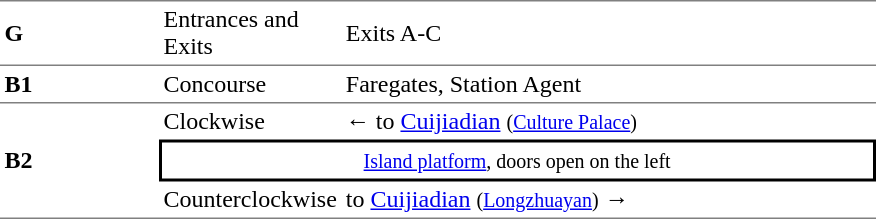<table cellspacing=0 cellpadding=3>
<tr>
<td style="border-top:solid 1px gray;border-bottom:solid 1px gray;" width=100><strong>G</strong></td>
<td style="border-top:solid 1px gray;border-bottom:solid 1px gray;" width=100>Entrances and Exits</td>
<td style="border-top:solid 1px gray;border-bottom:solid 1px gray;" width=350>Exits A-C</td>
</tr>
<tr>
<td style="border-top:solid 0px gray;border-bottom:solid 1px gray;" width=100><strong>B1</strong></td>
<td style="border-top:solid 0px gray;border-bottom:solid 1px gray;" width=100>Concourse</td>
<td style="border-top:solid 0px gray;border-bottom:solid 1px gray;" width=350>Faregates, Station Agent</td>
</tr>
<tr>
<td style="border-bottom:solid 1px gray;" rowspan=3><strong>B2</strong></td>
<td>Clockwise</td>
<td>←  to <a href='#'>Cuijiadian</a> <small>(<a href='#'>Culture Palace</a>)</small></td>
</tr>
<tr>
<td style="border-right:solid 2px black;border-left:solid 2px black;border-top:solid 2px black;border-bottom:solid 2px black;text-align:center;" colspan=2><small><a href='#'>Island platform</a>, doors open on the left</small></td>
</tr>
<tr>
<td style="border-bottom:solid 1px gray;">Counterclockwise</td>
<td style="border-bottom:solid 1px gray;">  to <a href='#'>Cuijiadian</a> <small>(<a href='#'>Longzhuayan</a>)</small> →</td>
</tr>
</table>
